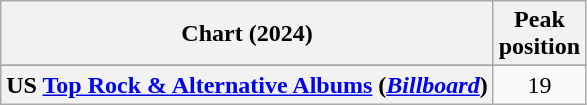<table class="wikitable sortable plainrowheaders" style="text-align:center">
<tr>
<th scope="col">Chart (2024)</th>
<th scope="col">Peak<br>position</th>
</tr>
<tr>
</tr>
<tr>
</tr>
<tr>
<th scope="row">US <a href='#'>Top Rock & Alternative Albums</a> (<em><a href='#'>Billboard</a></em>)</th>
<td>19</td>
</tr>
</table>
